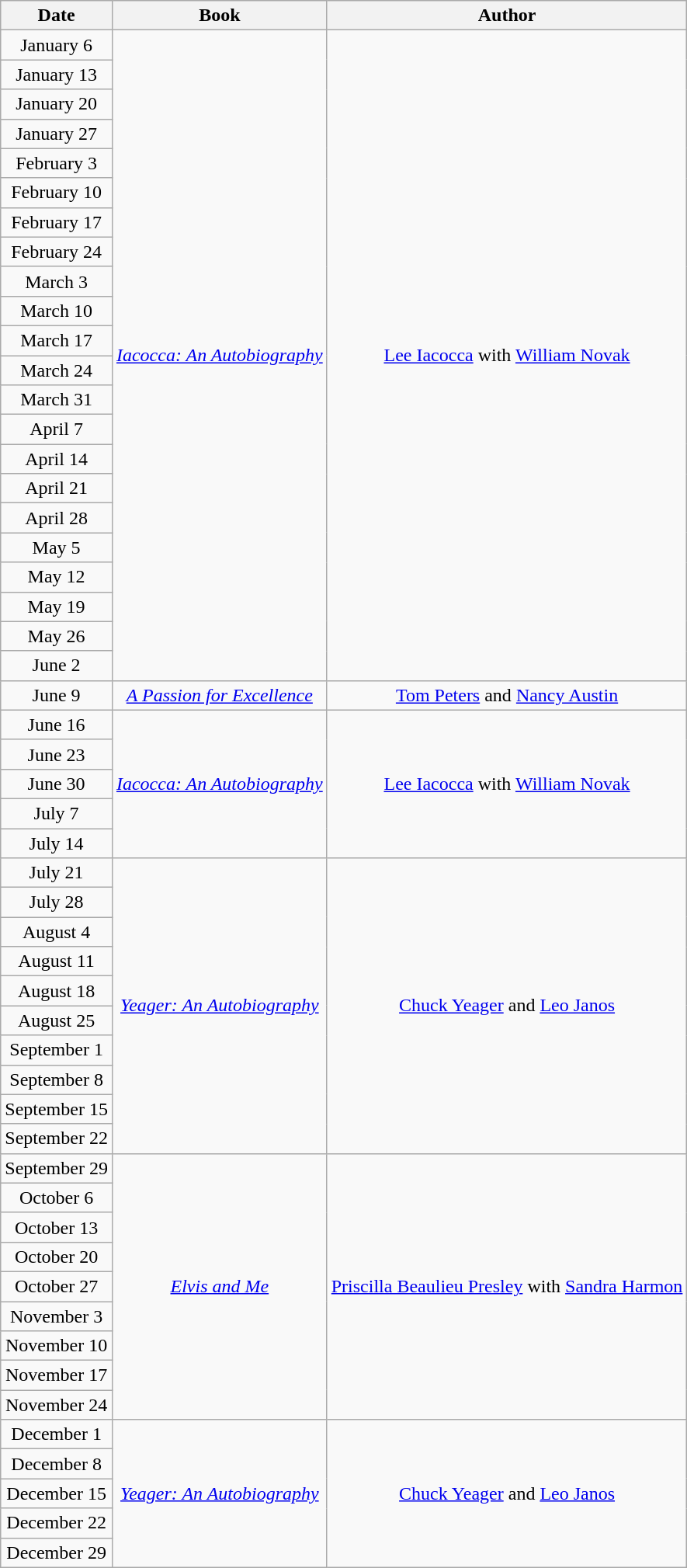<table class="wikitable" style="text-align: center">
<tr>
<th>Date</th>
<th>Book</th>
<th>Author</th>
</tr>
<tr>
<td>January 6</td>
<td rowspan=22><em><a href='#'>Iacocca: An Autobiography</a></em></td>
<td rowspan=22><a href='#'>Lee Iacocca</a> with <a href='#'>William Novak</a></td>
</tr>
<tr>
<td>January 13</td>
</tr>
<tr>
<td>January 20</td>
</tr>
<tr>
<td>January 27</td>
</tr>
<tr>
<td>February 3</td>
</tr>
<tr>
<td>February 10</td>
</tr>
<tr>
<td>February 17</td>
</tr>
<tr>
<td>February 24</td>
</tr>
<tr>
<td>March 3</td>
</tr>
<tr>
<td>March 10</td>
</tr>
<tr>
<td>March 17</td>
</tr>
<tr>
<td>March 24</td>
</tr>
<tr>
<td>March 31</td>
</tr>
<tr>
<td>April 7</td>
</tr>
<tr>
<td>April 14</td>
</tr>
<tr>
<td>April 21</td>
</tr>
<tr>
<td>April 28</td>
</tr>
<tr>
<td>May 5</td>
</tr>
<tr>
<td>May 12</td>
</tr>
<tr>
<td>May 19</td>
</tr>
<tr>
<td>May 26</td>
</tr>
<tr>
<td>June 2</td>
</tr>
<tr>
<td>June 9</td>
<td><em><a href='#'>A Passion for Excellence</a></em></td>
<td><a href='#'>Tom Peters</a> and <a href='#'>Nancy Austin</a></td>
</tr>
<tr>
<td>June 16</td>
<td rowspan=5><em><a href='#'>Iacocca: An Autobiography</a></em></td>
<td rowspan=5><a href='#'>Lee Iacocca</a> with <a href='#'>William Novak</a></td>
</tr>
<tr>
<td>June 23</td>
</tr>
<tr>
<td>June 30</td>
</tr>
<tr>
<td>July 7</td>
</tr>
<tr>
<td>July 14</td>
</tr>
<tr>
<td>July 21</td>
<td rowspan=10><em><a href='#'>Yeager: An Autobiography</a></em></td>
<td rowspan=10><a href='#'>Chuck Yeager</a> and <a href='#'>Leo Janos</a></td>
</tr>
<tr>
<td>July 28</td>
</tr>
<tr>
<td>August 4</td>
</tr>
<tr>
<td>August 11</td>
</tr>
<tr>
<td>August 18</td>
</tr>
<tr>
<td>August 25</td>
</tr>
<tr>
<td>September 1</td>
</tr>
<tr>
<td>September 8</td>
</tr>
<tr>
<td>September 15</td>
</tr>
<tr>
<td>September 22</td>
</tr>
<tr>
<td>September 29</td>
<td rowspan=9><em><a href='#'>Elvis and Me</a></em></td>
<td rowspan=9><a href='#'>Priscilla Beaulieu Presley</a> with <a href='#'>Sandra Harmon</a></td>
</tr>
<tr>
<td>October 6</td>
</tr>
<tr>
<td>October 13</td>
</tr>
<tr>
<td>October 20</td>
</tr>
<tr>
<td>October 27</td>
</tr>
<tr>
<td>November 3</td>
</tr>
<tr>
<td>November 10</td>
</tr>
<tr>
<td>November 17</td>
</tr>
<tr>
<td>November 24</td>
</tr>
<tr>
<td>December 1</td>
<td rowspan=5><em><a href='#'>Yeager: An Autobiography</a></em></td>
<td rowspan=5><a href='#'>Chuck Yeager</a> and <a href='#'>Leo Janos</a></td>
</tr>
<tr>
<td>December 8</td>
</tr>
<tr>
<td>December 15</td>
</tr>
<tr>
<td>December 22</td>
</tr>
<tr>
<td>December 29</td>
</tr>
</table>
